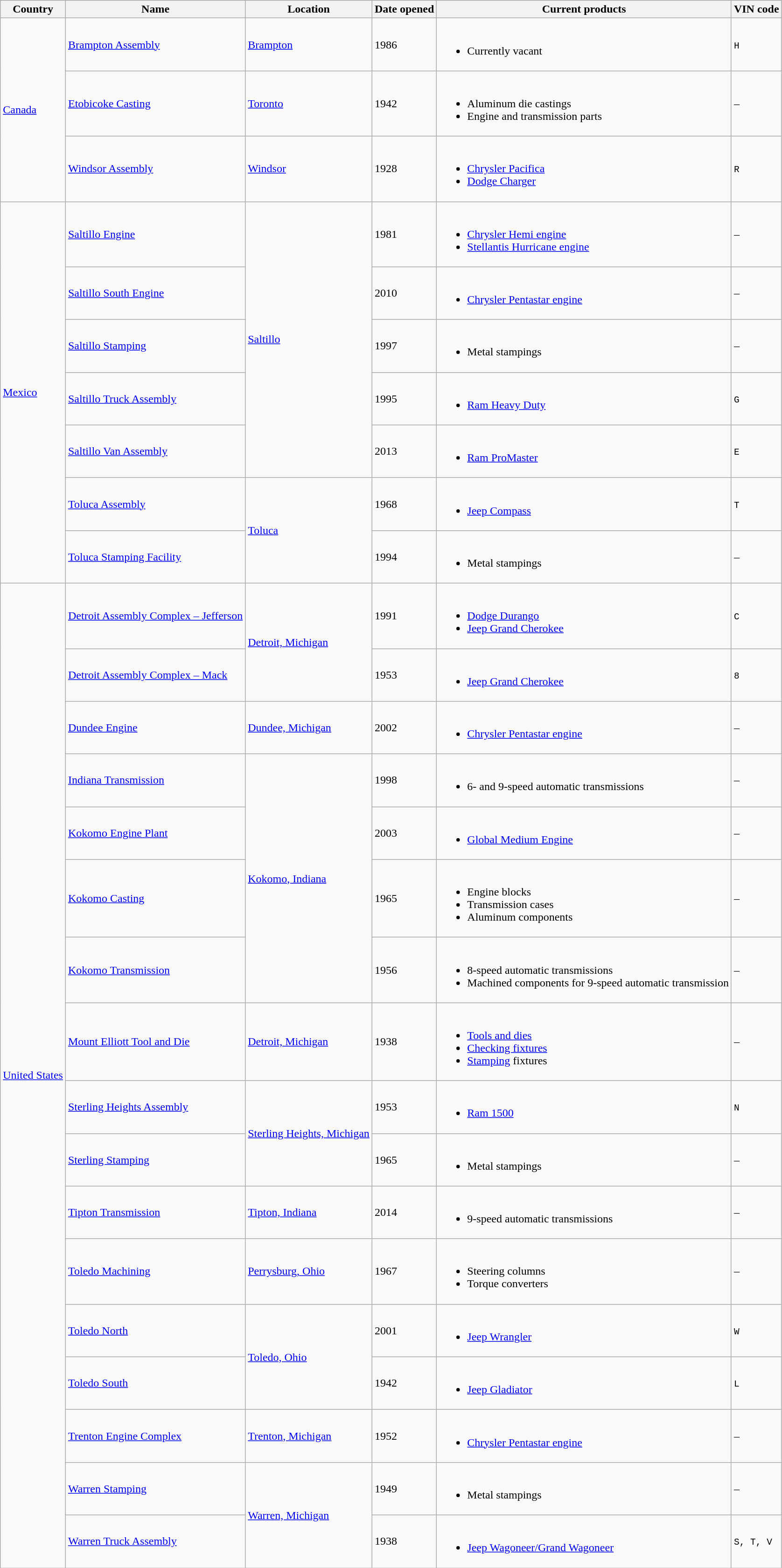<table class="wikitable sortable sticky-header">
<tr>
<th>Country</th>
<th>Name</th>
<th>Location</th>
<th>Date opened</th>
<th>Current products</th>
<th>VIN code</th>
</tr>
<tr>
<td rowspan="3"><a href='#'>Canada</a></td>
<td><a href='#'>Brampton Assembly</a></td>
<td><a href='#'>Brampton</a></td>
<td>1986</td>
<td><br><ul><li>Currently vacant</li></ul></td>
<td><code>H</code></td>
</tr>
<tr>
<td><a href='#'>Etobicoke Casting</a></td>
<td><a href='#'>Toronto</a></td>
<td>1942</td>
<td><br><ul><li>Aluminum die castings</li><li>Engine and transmission parts</li></ul></td>
<td>–</td>
</tr>
<tr>
<td><a href='#'>Windsor Assembly</a></td>
<td><a href='#'>Windsor</a></td>
<td>1928</td>
<td><br><ul><li><a href='#'>Chrysler Pacifica</a></li><li><a href='#'>Dodge Charger</a></li></ul></td>
<td><code>R</code></td>
</tr>
<tr>
<td rowspan="7"><a href='#'>Mexico</a></td>
<td><a href='#'>Saltillo Engine</a></td>
<td rowspan="5"><a href='#'>Saltillo</a></td>
<td>1981</td>
<td><br><ul><li><a href='#'>Chrysler Hemi engine</a></li><li><a href='#'>Stellantis Hurricane engine</a></li></ul></td>
<td>–</td>
</tr>
<tr>
<td><a href='#'>Saltillo South Engine</a></td>
<td>2010</td>
<td><br><ul><li><a href='#'>Chrysler Pentastar engine</a></li></ul></td>
<td>–</td>
</tr>
<tr>
<td><a href='#'>Saltillo Stamping</a></td>
<td>1997</td>
<td><br><ul><li>Metal stampings</li></ul></td>
<td>–</td>
</tr>
<tr>
<td><a href='#'>Saltillo Truck Assembly</a></td>
<td>1995</td>
<td><br><ul><li><a href='#'>Ram Heavy Duty</a></li></ul></td>
<td><code>G</code></td>
</tr>
<tr>
<td><a href='#'>Saltillo Van Assembly</a></td>
<td>2013</td>
<td><br><ul><li><a href='#'>Ram ProMaster</a></li></ul></td>
<td><code>E</code></td>
</tr>
<tr>
<td><a href='#'>Toluca Assembly</a></td>
<td rowspan="2"><a href='#'>Toluca</a></td>
<td>1968</td>
<td><br><ul><li><a href='#'>Jeep Compass</a></li></ul></td>
<td><code>T</code></td>
</tr>
<tr>
<td><a href='#'>Toluca Stamping Facility</a></td>
<td>1994</td>
<td><br><ul><li>Metal stampings</li></ul></td>
<td>–</td>
</tr>
<tr>
<td rowspan="17"><a href='#'>United States</a></td>
<td><a href='#'>Detroit Assembly Complex – Jefferson</a></td>
<td rowspan="2"><a href='#'>Detroit, Michigan</a></td>
<td>1991</td>
<td><br><ul><li><a href='#'>Dodge Durango</a></li><li><a href='#'>Jeep Grand Cherokee</a></li></ul></td>
<td><code>C</code></td>
</tr>
<tr>
<td><a href='#'>Detroit Assembly Complex – Mack</a></td>
<td>1953</td>
<td><br><ul><li><a href='#'>Jeep Grand Cherokee</a></li></ul></td>
<td><code>8</code></td>
</tr>
<tr>
<td><a href='#'>Dundee Engine</a></td>
<td><a href='#'>Dundee, Michigan</a></td>
<td>2002</td>
<td><br><ul><li><a href='#'>Chrysler Pentastar engine</a></li></ul></td>
<td>–</td>
</tr>
<tr>
<td><a href='#'>Indiana Transmission</a></td>
<td rowspan="4"><a href='#'>Kokomo, Indiana</a></td>
<td>1998</td>
<td><br><ul><li>6- and 9-speed automatic transmissions</li></ul></td>
<td>–</td>
</tr>
<tr>
<td><a href='#'>Kokomo Engine Plant</a></td>
<td>2003</td>
<td><br><ul><li><a href='#'>Global Medium Engine</a></li></ul></td>
<td>–</td>
</tr>
<tr>
<td><a href='#'>Kokomo Casting</a></td>
<td>1965</td>
<td><br><ul><li>Engine blocks</li><li>Transmission cases</li><li>Aluminum components</li></ul></td>
<td>–</td>
</tr>
<tr>
<td><a href='#'>Kokomo Transmission</a></td>
<td>1956</td>
<td><br><ul><li>8-speed automatic transmissions</li><li>Machined components for 9-speed automatic transmission</li></ul></td>
<td>–</td>
</tr>
<tr>
<td><a href='#'>Mount Elliott Tool and Die</a></td>
<td><a href='#'>Detroit, Michigan</a></td>
<td>1938</td>
<td><br><ul><li><a href='#'>Tools and dies</a></li><li><a href='#'>Checking fixtures</a></li><li><a href='#'>Stamping</a> fixtures</li></ul></td>
<td>–</td>
</tr>
<tr>
<td><a href='#'>Sterling Heights Assembly</a></td>
<td rowspan="2"><a href='#'>Sterling Heights, Michigan</a></td>
<td>1953</td>
<td><br><ul><li><a href='#'>Ram 1500</a></li></ul></td>
<td><code>N</code></td>
</tr>
<tr>
<td><a href='#'>Sterling Stamping</a></td>
<td>1965</td>
<td><br><ul><li>Metal stampings</li></ul></td>
<td>–</td>
</tr>
<tr>
<td><a href='#'>Tipton Transmission</a></td>
<td><a href='#'>Tipton, Indiana</a></td>
<td>2014</td>
<td><br><ul><li>9-speed automatic transmissions</li></ul></td>
<td>–</td>
</tr>
<tr>
<td><a href='#'>Toledo Machining</a></td>
<td><a href='#'>Perrysburg, Ohio</a></td>
<td>1967</td>
<td><br><ul><li>Steering columns</li><li>Torque converters</li></ul></td>
<td>–</td>
</tr>
<tr>
<td><a href='#'>Toledo North</a></td>
<td rowspan="2"><a href='#'>Toledo, Ohio</a></td>
<td>2001</td>
<td><br><ul><li><a href='#'>Jeep Wrangler</a></li></ul></td>
<td><code>W</code></td>
</tr>
<tr>
<td><a href='#'>Toledo South</a></td>
<td>1942</td>
<td><br><ul><li><a href='#'>Jeep Gladiator</a></li></ul></td>
<td><code>L</code></td>
</tr>
<tr>
<td><a href='#'>Trenton Engine Complex</a></td>
<td><a href='#'>Trenton, Michigan</a></td>
<td>1952</td>
<td><br><ul><li><a href='#'>Chrysler Pentastar engine</a></li></ul></td>
<td>–</td>
</tr>
<tr>
<td><a href='#'>Warren Stamping</a></td>
<td rowspan="2"><a href='#'>Warren, Michigan</a></td>
<td>1949</td>
<td><br><ul><li>Metal stampings</li></ul></td>
<td>–</td>
</tr>
<tr>
<td><a href='#'>Warren Truck Assembly</a></td>
<td>1938</td>
<td><br><ul><li><a href='#'>Jeep Wagoneer/Grand Wagoneer</a></li></ul></td>
<td><code>S, T, V</code></td>
</tr>
</table>
